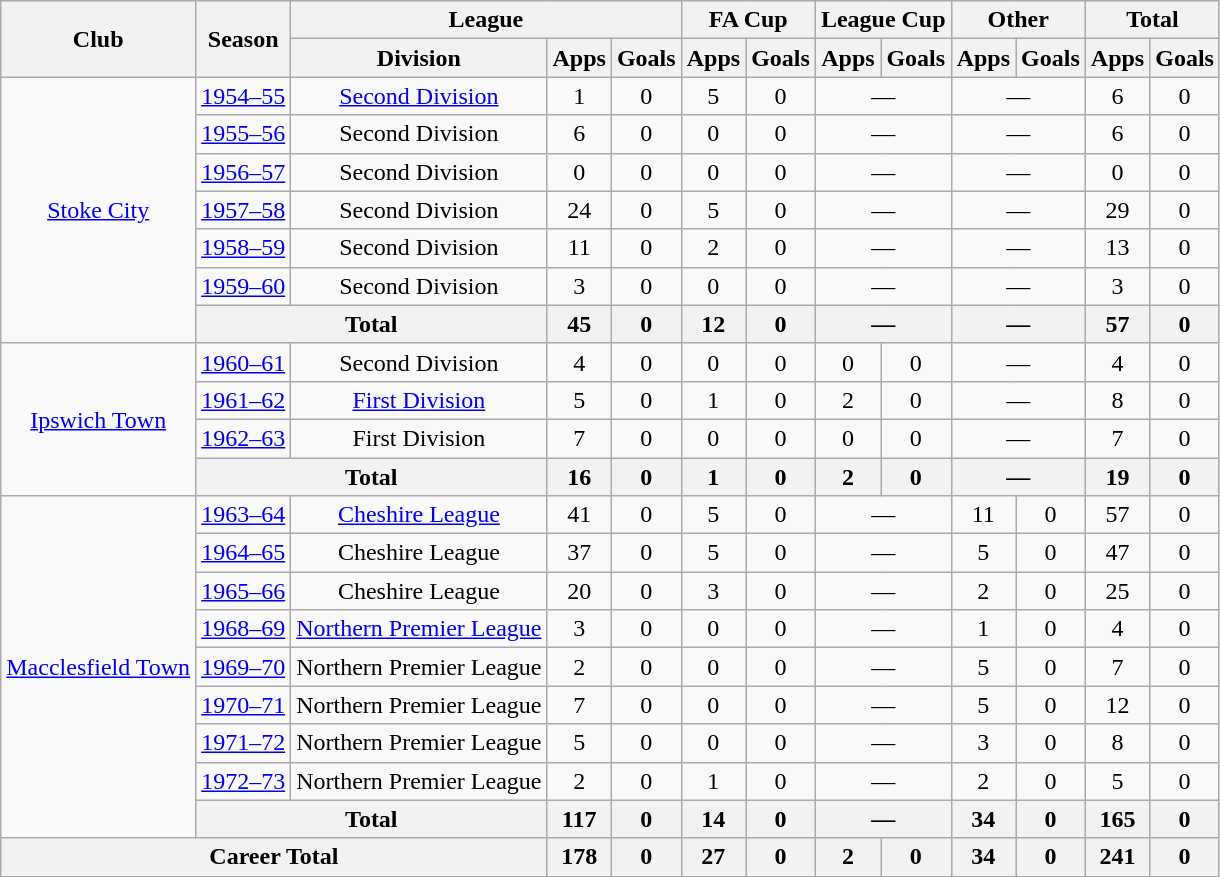<table class="wikitable" style="text-align: center;">
<tr>
<th rowspan="2">Club</th>
<th rowspan="2">Season</th>
<th colspan="3">League</th>
<th colspan="2">FA Cup</th>
<th colspan="2">League Cup</th>
<th colspan="2">Other</th>
<th colspan="2">Total</th>
</tr>
<tr>
<th>Division</th>
<th>Apps</th>
<th>Goals</th>
<th>Apps</th>
<th>Goals</th>
<th>Apps</th>
<th>Goals</th>
<th>Apps</th>
<th>Goals</th>
<th>Apps</th>
<th>Goals</th>
</tr>
<tr>
<td rowspan="7"><a href='#'>Stoke City</a></td>
<td><a href='#'>1954–55</a></td>
<td><a href='#'>Second Division</a></td>
<td>1</td>
<td>0</td>
<td>5</td>
<td>0</td>
<td colspan="2">—</td>
<td colspan="2">—</td>
<td>6</td>
<td>0</td>
</tr>
<tr>
<td><a href='#'>1955–56</a></td>
<td>Second Division</td>
<td>6</td>
<td>0</td>
<td>0</td>
<td>0</td>
<td colspan="2">—</td>
<td colspan="2">—</td>
<td>6</td>
<td>0</td>
</tr>
<tr>
<td><a href='#'>1956–57</a></td>
<td>Second Division</td>
<td>0</td>
<td>0</td>
<td>0</td>
<td>0</td>
<td colspan="2">—</td>
<td colspan="2">—</td>
<td>0</td>
<td>0</td>
</tr>
<tr>
<td><a href='#'>1957–58</a></td>
<td>Second Division</td>
<td>24</td>
<td>0</td>
<td>5</td>
<td>0</td>
<td colspan="2">—</td>
<td colspan="2">—</td>
<td>29</td>
<td>0</td>
</tr>
<tr>
<td><a href='#'>1958–59</a></td>
<td>Second Division</td>
<td>11</td>
<td>0</td>
<td>2</td>
<td>0</td>
<td colspan="2">—</td>
<td colspan="2">—</td>
<td>13</td>
<td>0</td>
</tr>
<tr>
<td><a href='#'>1959–60</a></td>
<td>Second Division</td>
<td>3</td>
<td>0</td>
<td>0</td>
<td>0</td>
<td colspan="2">—</td>
<td colspan="2">—</td>
<td>3</td>
<td>0</td>
</tr>
<tr>
<th colspan=2>Total</th>
<th>45</th>
<th>0</th>
<th>12</th>
<th>0</th>
<th colspan="2">—</th>
<th colspan="2">—</th>
<th>57</th>
<th>0</th>
</tr>
<tr>
<td rowspan="4"><a href='#'>Ipswich Town</a></td>
<td><a href='#'>1960–61</a></td>
<td>Second Division</td>
<td>4</td>
<td>0</td>
<td>0</td>
<td>0</td>
<td>0</td>
<td>0</td>
<td colspan="2">—</td>
<td>4</td>
<td>0</td>
</tr>
<tr>
<td><a href='#'>1961–62</a></td>
<td><a href='#'>First Division</a></td>
<td>5</td>
<td>0</td>
<td>1</td>
<td>0</td>
<td>2</td>
<td>0</td>
<td colspan="2">—</td>
<td>8</td>
<td>0</td>
</tr>
<tr>
<td><a href='#'>1962–63</a></td>
<td>First Division</td>
<td>7</td>
<td>0</td>
<td>0</td>
<td>0</td>
<td>0</td>
<td>0</td>
<td colspan="2">—</td>
<td>7</td>
<td>0</td>
</tr>
<tr>
<th colspan=2>Total</th>
<th>16</th>
<th>0</th>
<th>1</th>
<th>0</th>
<th>2</th>
<th>0</th>
<th colspan="2">—</th>
<th>19</th>
<th>0</th>
</tr>
<tr>
<td rowspan=9><a href='#'>Macclesfield Town</a></td>
<td><a href='#'>1963–64</a></td>
<td><a href='#'>Cheshire League</a></td>
<td>41</td>
<td>0</td>
<td>5</td>
<td>0</td>
<td colspan="2">—</td>
<td>11</td>
<td>0</td>
<td>57</td>
<td>0</td>
</tr>
<tr>
<td><a href='#'>1964–65</a></td>
<td>Cheshire League</td>
<td>37</td>
<td>0</td>
<td>5</td>
<td>0</td>
<td colspan="2">—</td>
<td>5</td>
<td>0</td>
<td>47</td>
<td>0</td>
</tr>
<tr>
<td><a href='#'>1965–66</a></td>
<td>Cheshire League</td>
<td>20</td>
<td>0</td>
<td>3</td>
<td>0</td>
<td colspan="2">—</td>
<td>2</td>
<td>0</td>
<td>25</td>
<td>0</td>
</tr>
<tr>
<td><a href='#'>1968–69</a></td>
<td><a href='#'>Northern Premier League</a></td>
<td>3</td>
<td>0</td>
<td>0</td>
<td>0</td>
<td colspan="2">—</td>
<td>1</td>
<td>0</td>
<td>4</td>
<td>0</td>
</tr>
<tr>
<td><a href='#'>1969–70</a></td>
<td>Northern Premier League</td>
<td>2</td>
<td>0</td>
<td>0</td>
<td>0</td>
<td colspan="2">—</td>
<td>5</td>
<td>0</td>
<td>7</td>
<td>0</td>
</tr>
<tr>
<td><a href='#'>1970–71</a></td>
<td>Northern Premier League</td>
<td>7</td>
<td>0</td>
<td>0</td>
<td>0</td>
<td colspan="2">—</td>
<td>5</td>
<td>0</td>
<td>12</td>
<td>0</td>
</tr>
<tr>
<td><a href='#'>1971–72</a></td>
<td>Northern Premier League</td>
<td>5</td>
<td>0</td>
<td>0</td>
<td>0</td>
<td colspan="2">—</td>
<td>3</td>
<td>0</td>
<td>8</td>
<td>0</td>
</tr>
<tr>
<td><a href='#'>1972–73</a></td>
<td>Northern Premier League</td>
<td>2</td>
<td>0</td>
<td>1</td>
<td>0</td>
<td colspan="2">—</td>
<td>2</td>
<td>0</td>
<td>5</td>
<td>0</td>
</tr>
<tr>
<th colspan=2>Total</th>
<th>117</th>
<th>0</th>
<th>14</th>
<th>0</th>
<th colspan="2">—</th>
<th>34</th>
<th>0</th>
<th>165</th>
<th>0</th>
</tr>
<tr>
<th colspan="3">Career Total</th>
<th>178</th>
<th>0</th>
<th>27</th>
<th>0</th>
<th>2</th>
<th>0</th>
<th>34</th>
<th>0</th>
<th>241</th>
<th>0</th>
</tr>
</table>
